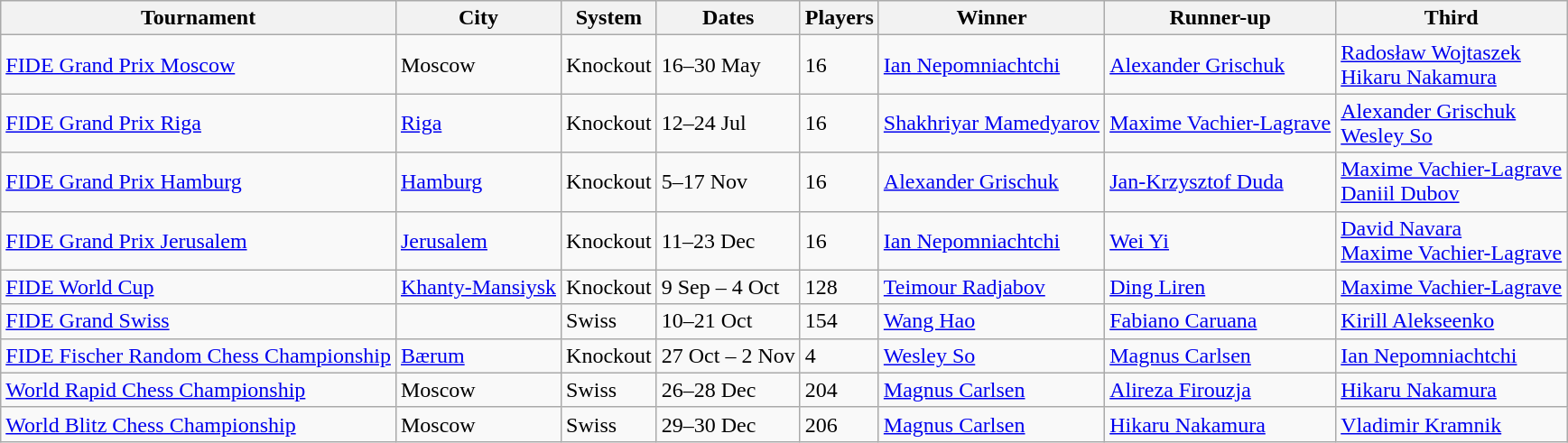<table class="wikitable">
<tr>
<th>Tournament</th>
<th>City</th>
<th>System</th>
<th>Dates</th>
<th>Players</th>
<th>Winner</th>
<th>Runner-up</th>
<th>Third</th>
</tr>
<tr>
<td><a href='#'>FIDE Grand Prix Moscow</a></td>
<td> Moscow</td>
<td>Knockout</td>
<td>16–30 May</td>
<td>16</td>
<td> <a href='#'>Ian Nepomniachtchi</a></td>
<td> <a href='#'>Alexander Grischuk</a></td>
<td> <a href='#'>Radosław Wojtaszek</a> <br>  <a href='#'>Hikaru Nakamura</a></td>
</tr>
<tr>
<td><a href='#'>FIDE Grand Prix Riga</a></td>
<td> <a href='#'>Riga</a></td>
<td>Knockout</td>
<td>12–24 Jul</td>
<td>16</td>
<td> <a href='#'>Shakhriyar Mamedyarov</a></td>
<td> <a href='#'>Maxime Vachier-Lagrave</a></td>
<td> <a href='#'>Alexander Grischuk</a> <br>  <a href='#'>Wesley So</a></td>
</tr>
<tr>
<td><a href='#'>FIDE Grand Prix Hamburg</a></td>
<td> <a href='#'>Hamburg</a></td>
<td>Knockout</td>
<td>5–17 Nov</td>
<td>16</td>
<td> <a href='#'>Alexander Grischuk</a></td>
<td> <a href='#'>Jan-Krzysztof Duda</a></td>
<td> <a href='#'>Maxime Vachier-Lagrave</a> <br>  <a href='#'>Daniil Dubov</a></td>
</tr>
<tr>
<td><a href='#'>FIDE Grand Prix Jerusalem</a></td>
<td> <a href='#'>Jerusalem</a></td>
<td>Knockout</td>
<td>11–23 Dec</td>
<td>16</td>
<td> <a href='#'>Ian Nepomniachtchi</a></td>
<td> <a href='#'>Wei Yi</a></td>
<td> <a href='#'>David Navara</a> <br>  <a href='#'>Maxime Vachier-Lagrave</a></td>
</tr>
<tr>
<td><a href='#'>FIDE World Cup</a></td>
<td> <a href='#'>Khanty-Mansiysk</a></td>
<td>Knockout</td>
<td>9 Sep – 4 Oct</td>
<td>128</td>
<td> <a href='#'>Teimour Radjabov</a></td>
<td> <a href='#'>Ding Liren</a></td>
<td> <a href='#'>Maxime Vachier-Lagrave</a></td>
</tr>
<tr>
<td><a href='#'>FIDE Grand Swiss</a></td>
<td></td>
<td>Swiss</td>
<td>10–21 Oct</td>
<td>154</td>
<td> <a href='#'>Wang Hao</a></td>
<td> <a href='#'>Fabiano Caruana</a></td>
<td> <a href='#'>Kirill Alekseenko</a></td>
</tr>
<tr>
<td><a href='#'>FIDE Fischer Random Chess Championship</a></td>
<td> <a href='#'>Bærum</a></td>
<td>Knockout</td>
<td>27 Oct – 2 Nov</td>
<td>4</td>
<td> <a href='#'>Wesley So</a></td>
<td> <a href='#'>Magnus Carlsen</a></td>
<td> <a href='#'>Ian Nepomniachtchi</a></td>
</tr>
<tr>
<td><a href='#'>World Rapid Chess Championship</a></td>
<td> Moscow</td>
<td>Swiss</td>
<td>26–28 Dec</td>
<td>204</td>
<td> <a href='#'>Magnus Carlsen</a></td>
<td> <a href='#'>Alireza Firouzja</a></td>
<td> <a href='#'>Hikaru Nakamura</a></td>
</tr>
<tr>
<td><a href='#'>World Blitz Chess Championship</a></td>
<td> Moscow</td>
<td>Swiss</td>
<td>29–30 Dec</td>
<td>206</td>
<td> <a href='#'>Magnus Carlsen</a></td>
<td> <a href='#'>Hikaru Nakamura</a></td>
<td> <a href='#'>Vladimir Kramnik</a></td>
</tr>
</table>
